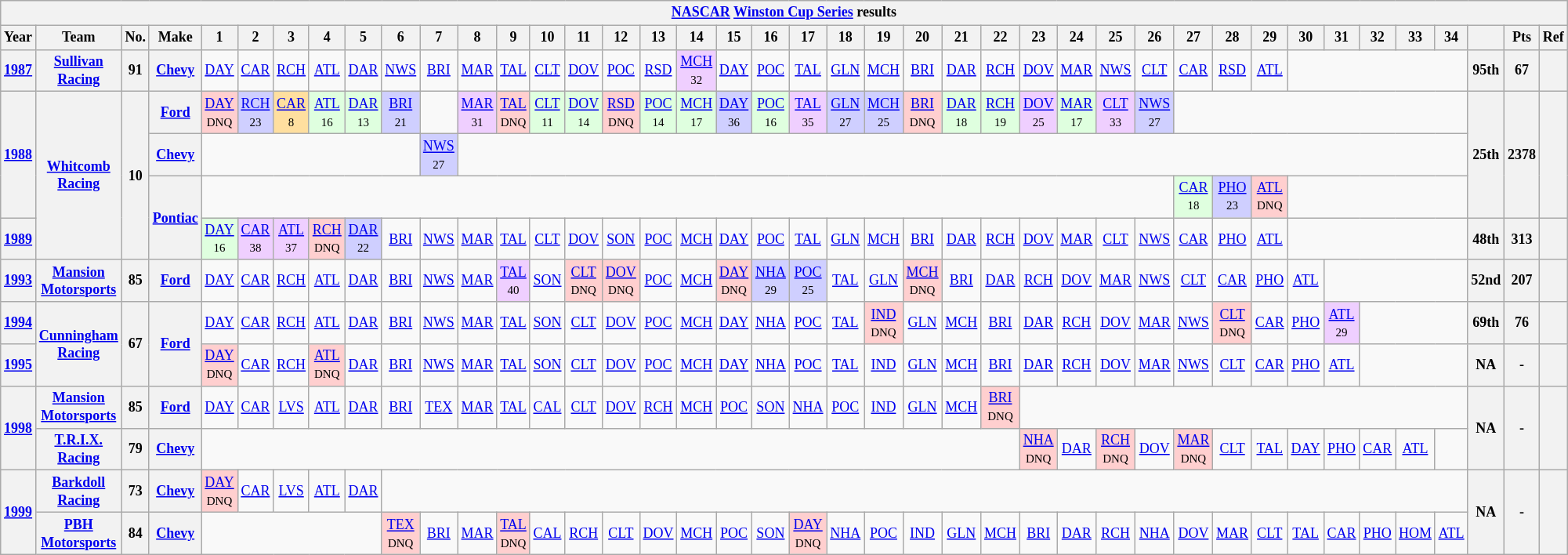<table class="wikitable" style="text-align:center; font-size:75%">
<tr>
<th colspan=45><a href='#'>NASCAR</a> <a href='#'>Winston Cup Series</a> results</th>
</tr>
<tr>
<th>Year</th>
<th>Team</th>
<th>No.</th>
<th>Make</th>
<th>1</th>
<th>2</th>
<th>3</th>
<th>4</th>
<th>5</th>
<th>6</th>
<th>7</th>
<th>8</th>
<th>9</th>
<th>10</th>
<th>11</th>
<th>12</th>
<th>13</th>
<th>14</th>
<th>15</th>
<th>16</th>
<th>17</th>
<th>18</th>
<th>19</th>
<th>20</th>
<th>21</th>
<th>22</th>
<th>23</th>
<th>24</th>
<th>25</th>
<th>26</th>
<th>27</th>
<th>28</th>
<th>29</th>
<th>30</th>
<th>31</th>
<th>32</th>
<th>33</th>
<th>34</th>
<th></th>
<th>Pts</th>
<th>Ref</th>
</tr>
<tr>
<th><a href='#'>1987</a></th>
<th><a href='#'>Sullivan Racing</a></th>
<th>91</th>
<th><a href='#'>Chevy</a></th>
<td><a href='#'>DAY</a></td>
<td><a href='#'>CAR</a></td>
<td><a href='#'>RCH</a></td>
<td><a href='#'>ATL</a></td>
<td><a href='#'>DAR</a></td>
<td><a href='#'>NWS</a></td>
<td><a href='#'>BRI</a></td>
<td><a href='#'>MAR</a></td>
<td><a href='#'>TAL</a></td>
<td><a href='#'>CLT</a></td>
<td><a href='#'>DOV</a></td>
<td><a href='#'>POC</a></td>
<td><a href='#'>RSD</a></td>
<td style="background:#EFCFFF;"><a href='#'>MCH</a><br><small>32</small></td>
<td><a href='#'>DAY</a></td>
<td><a href='#'>POC</a></td>
<td><a href='#'>TAL</a></td>
<td><a href='#'>GLN</a></td>
<td><a href='#'>MCH</a></td>
<td><a href='#'>BRI</a></td>
<td><a href='#'>DAR</a></td>
<td><a href='#'>RCH</a></td>
<td><a href='#'>DOV</a></td>
<td><a href='#'>MAR</a></td>
<td><a href='#'>NWS</a></td>
<td><a href='#'>CLT</a></td>
<td><a href='#'>CAR</a></td>
<td><a href='#'>RSD</a></td>
<td><a href='#'>ATL</a></td>
<td colspan=5></td>
<th>95th</th>
<th>67</th>
<th></th>
</tr>
<tr>
<th rowspan=3><a href='#'>1988</a></th>
<th rowspan=4><a href='#'>Whitcomb Racing</a></th>
<th rowspan=4>10</th>
<th><a href='#'>Ford</a></th>
<td style="background:#FFCFCF;"><a href='#'>DAY</a><br><small>DNQ</small></td>
<td style="background:#CFCFFF;"><a href='#'>RCH</a><br><small>23</small></td>
<td style="background:#FFDF9F;"><a href='#'>CAR</a><br><small>8</small></td>
<td style="background:#DFFFDF;"><a href='#'>ATL</a><br><small>16</small></td>
<td style="background:#DFFFDF;"><a href='#'>DAR</a><br><small>13</small></td>
<td style="background:#CFCFFF;"><a href='#'>BRI</a><br><small>21</small></td>
<td></td>
<td style="background:#EFCFFF;"><a href='#'>MAR</a><br><small>31</small></td>
<td style="background:#FFCFCF;"><a href='#'>TAL</a><br><small>DNQ</small></td>
<td style="background:#DFFFDF;"><a href='#'>CLT</a><br><small>11</small></td>
<td style="background:#DFFFDF;"><a href='#'>DOV</a><br><small>14</small></td>
<td style="background:#FFCFCF;"><a href='#'>RSD</a><br><small>DNQ</small></td>
<td style="background:#DFFFDF;"><a href='#'>POC</a><br><small>14</small></td>
<td style="background:#DFFFDF;"><a href='#'>MCH</a><br><small>17</small></td>
<td style="background:#CFCFFF;"><a href='#'>DAY</a><br><small>36</small></td>
<td style="background:#DFFFDF;"><a href='#'>POC</a><br><small>16</small></td>
<td style="background:#EFCFFF;"><a href='#'>TAL</a><br><small>35</small></td>
<td style="background:#CFCFFF;"><a href='#'>GLN</a><br><small>27</small></td>
<td style="background:#CFCFFF;"><a href='#'>MCH</a><br><small>25</small></td>
<td style="background:#FFCFCF;"><a href='#'>BRI</a><br><small>DNQ</small></td>
<td style="background:#DFFFDF;"><a href='#'>DAR</a><br><small>18</small></td>
<td style="background:#DFFFDF;"><a href='#'>RCH</a><br><small>19</small></td>
<td style="background:#EFCFFF;"><a href='#'>DOV</a><br><small>25</small></td>
<td style="background:#DFFFDF;"><a href='#'>MAR</a><br><small>17</small></td>
<td style="background:#EFCFFF;"><a href='#'>CLT</a><br><small>33</small></td>
<td style="background:#CFCFFF;"><a href='#'>NWS</a><br><small>27</small></td>
<td colspan=8></td>
<th rowspan=3>25th</th>
<th rowspan=3>2378</th>
<th rowspan=3></th>
</tr>
<tr>
<th><a href='#'>Chevy</a></th>
<td colspan=6></td>
<td style="background:#CFCFFF;"><a href='#'>NWS</a><br><small>27</small></td>
<td colspan=27></td>
</tr>
<tr>
<th rowspan=2><a href='#'>Pontiac</a></th>
<td colspan=26></td>
<td style="background:#DFFFDF;"><a href='#'>CAR</a><br><small>18</small></td>
<td style="background:#CFCFFF;"><a href='#'>PHO</a><br><small>23</small></td>
<td style="background:#FFCFCF;"><a href='#'>ATL</a><br><small>DNQ</small></td>
<td colspan=5></td>
</tr>
<tr>
<th><a href='#'>1989</a></th>
<td style="background:#DFFFDF;"><a href='#'>DAY</a><br><small>16</small></td>
<td style="background:#EFCFFF;"><a href='#'>CAR</a><br><small>38</small></td>
<td style="background:#EFCFFF;"><a href='#'>ATL</a><br><small>37</small></td>
<td style="background:#FFCFCF;"><a href='#'>RCH</a><br><small>DNQ</small></td>
<td style="background:#CFCFFF;"><a href='#'>DAR</a><br><small>22</small></td>
<td><a href='#'>BRI</a></td>
<td><a href='#'>NWS</a></td>
<td><a href='#'>MAR</a></td>
<td><a href='#'>TAL</a></td>
<td><a href='#'>CLT</a></td>
<td><a href='#'>DOV</a></td>
<td><a href='#'>SON</a></td>
<td><a href='#'>POC</a></td>
<td><a href='#'>MCH</a></td>
<td><a href='#'>DAY</a></td>
<td><a href='#'>POC</a></td>
<td><a href='#'>TAL</a></td>
<td><a href='#'>GLN</a></td>
<td><a href='#'>MCH</a></td>
<td><a href='#'>BRI</a></td>
<td><a href='#'>DAR</a></td>
<td><a href='#'>RCH</a></td>
<td><a href='#'>DOV</a></td>
<td><a href='#'>MAR</a></td>
<td><a href='#'>CLT</a></td>
<td><a href='#'>NWS</a></td>
<td><a href='#'>CAR</a></td>
<td><a href='#'>PHO</a></td>
<td><a href='#'>ATL</a></td>
<td colspan=5></td>
<th>48th</th>
<th>313</th>
<th></th>
</tr>
<tr>
<th><a href='#'>1993</a></th>
<th><a href='#'>Mansion Motorsports</a></th>
<th>85</th>
<th><a href='#'>Ford</a></th>
<td><a href='#'>DAY</a></td>
<td><a href='#'>CAR</a></td>
<td><a href='#'>RCH</a></td>
<td><a href='#'>ATL</a></td>
<td><a href='#'>DAR</a></td>
<td><a href='#'>BRI</a></td>
<td><a href='#'>NWS</a></td>
<td><a href='#'>MAR</a></td>
<td style="background:#EFCFFF;"><a href='#'>TAL</a><br><small>40</small></td>
<td><a href='#'>SON</a></td>
<td style="background:#FFCFCF;"><a href='#'>CLT</a><br><small>DNQ</small></td>
<td style="background:#FFCFCF;"><a href='#'>DOV</a><br><small>DNQ</small></td>
<td><a href='#'>POC</a></td>
<td><a href='#'>MCH</a></td>
<td style="background:#FFCFCF;"><a href='#'>DAY</a><br><small>DNQ</small></td>
<td style="background:#CFCFFF;"><a href='#'>NHA</a><br><small>29</small></td>
<td style="background:#CFCFFF;"><a href='#'>POC</a><br><small>25</small></td>
<td><a href='#'>TAL</a></td>
<td><a href='#'>GLN</a></td>
<td style="background:#FFCFCF;"><a href='#'>MCH</a><br><small>DNQ</small></td>
<td><a href='#'>BRI</a></td>
<td><a href='#'>DAR</a></td>
<td><a href='#'>RCH</a></td>
<td><a href='#'>DOV</a></td>
<td><a href='#'>MAR</a></td>
<td><a href='#'>NWS</a></td>
<td><a href='#'>CLT</a></td>
<td><a href='#'>CAR</a></td>
<td><a href='#'>PHO</a></td>
<td><a href='#'>ATL</a></td>
<td colspan=4></td>
<th>52nd</th>
<th>207</th>
<th></th>
</tr>
<tr>
<th><a href='#'>1994</a></th>
<th rowspan=2><a href='#'>Cunningham Racing</a></th>
<th rowspan=2>67</th>
<th rowspan=2><a href='#'>Ford</a></th>
<td><a href='#'>DAY</a></td>
<td><a href='#'>CAR</a></td>
<td><a href='#'>RCH</a></td>
<td><a href='#'>ATL</a></td>
<td><a href='#'>DAR</a></td>
<td><a href='#'>BRI</a></td>
<td><a href='#'>NWS</a></td>
<td><a href='#'>MAR</a></td>
<td><a href='#'>TAL</a></td>
<td><a href='#'>SON</a></td>
<td><a href='#'>CLT</a></td>
<td><a href='#'>DOV</a></td>
<td><a href='#'>POC</a></td>
<td><a href='#'>MCH</a></td>
<td><a href='#'>DAY</a></td>
<td><a href='#'>NHA</a></td>
<td><a href='#'>POC</a></td>
<td><a href='#'>TAL</a></td>
<td style="background:#FFCFCF;"><a href='#'>IND</a><br><small>DNQ</small></td>
<td><a href='#'>GLN</a></td>
<td><a href='#'>MCH</a></td>
<td><a href='#'>BRI</a></td>
<td><a href='#'>DAR</a></td>
<td><a href='#'>RCH</a></td>
<td><a href='#'>DOV</a></td>
<td><a href='#'>MAR</a></td>
<td><a href='#'>NWS</a></td>
<td style="background:#FFCFCF;"><a href='#'>CLT</a><br><small>DNQ</small></td>
<td><a href='#'>CAR</a></td>
<td><a href='#'>PHO</a></td>
<td style="background:#EFCFFF;"><a href='#'>ATL</a><br><small>29</small></td>
<td colspan=3></td>
<th>69th</th>
<th>76</th>
<th></th>
</tr>
<tr>
<th><a href='#'>1995</a></th>
<td style="background:#FFCFCF;"><a href='#'>DAY</a><br><small>DNQ</small></td>
<td><a href='#'>CAR</a></td>
<td><a href='#'>RCH</a></td>
<td style="background:#FFCFCF;"><a href='#'>ATL</a><br><small>DNQ</small></td>
<td><a href='#'>DAR</a></td>
<td><a href='#'>BRI</a></td>
<td><a href='#'>NWS</a></td>
<td><a href='#'>MAR</a></td>
<td><a href='#'>TAL</a></td>
<td><a href='#'>SON</a></td>
<td><a href='#'>CLT</a></td>
<td><a href='#'>DOV</a></td>
<td><a href='#'>POC</a></td>
<td><a href='#'>MCH</a></td>
<td><a href='#'>DAY</a></td>
<td><a href='#'>NHA</a></td>
<td><a href='#'>POC</a></td>
<td><a href='#'>TAL</a></td>
<td><a href='#'>IND</a></td>
<td><a href='#'>GLN</a></td>
<td><a href='#'>MCH</a></td>
<td><a href='#'>BRI</a></td>
<td><a href='#'>DAR</a></td>
<td><a href='#'>RCH</a></td>
<td><a href='#'>DOV</a></td>
<td><a href='#'>MAR</a></td>
<td><a href='#'>NWS</a></td>
<td><a href='#'>CLT</a></td>
<td><a href='#'>CAR</a></td>
<td><a href='#'>PHO</a></td>
<td><a href='#'>ATL</a></td>
<td colspan=3></td>
<th>NA</th>
<th>-</th>
<th></th>
</tr>
<tr>
<th rowspan=2><a href='#'>1998</a></th>
<th><a href='#'>Mansion Motorsports</a></th>
<th>85</th>
<th><a href='#'>Ford</a></th>
<td><a href='#'>DAY</a></td>
<td><a href='#'>CAR</a></td>
<td><a href='#'>LVS</a></td>
<td><a href='#'>ATL</a></td>
<td><a href='#'>DAR</a></td>
<td><a href='#'>BRI</a></td>
<td><a href='#'>TEX</a></td>
<td><a href='#'>MAR</a></td>
<td><a href='#'>TAL</a></td>
<td><a href='#'>CAL</a></td>
<td><a href='#'>CLT</a></td>
<td><a href='#'>DOV</a></td>
<td><a href='#'>RCH</a></td>
<td><a href='#'>MCH</a></td>
<td><a href='#'>POC</a></td>
<td><a href='#'>SON</a></td>
<td><a href='#'>NHA</a></td>
<td><a href='#'>POC</a></td>
<td><a href='#'>IND</a></td>
<td><a href='#'>GLN</a></td>
<td><a href='#'>MCH</a></td>
<td style="background:#FFCFCF;"><a href='#'>BRI</a><br><small>DNQ</small></td>
<td colspan=12></td>
<th rowspan=2>NA</th>
<th rowspan=2>-</th>
<th rowspan=2></th>
</tr>
<tr>
<th><a href='#'>T.R.I.X. Racing</a></th>
<th>79</th>
<th><a href='#'>Chevy</a></th>
<td colspan=22></td>
<td style="background:#FFCFCF;"><a href='#'>NHA</a><br><small>DNQ</small></td>
<td><a href='#'>DAR</a></td>
<td style="background:#FFCFCF;"><a href='#'>RCH</a><br><small>DNQ</small></td>
<td><a href='#'>DOV</a></td>
<td style="background:#FFCFCF;"><a href='#'>MAR</a><br><small>DNQ</small></td>
<td><a href='#'>CLT</a></td>
<td><a href='#'>TAL</a></td>
<td><a href='#'>DAY</a></td>
<td><a href='#'>PHO</a></td>
<td><a href='#'>CAR</a></td>
<td><a href='#'>ATL</a></td>
<td></td>
</tr>
<tr>
<th rowspan=2><a href='#'>1999</a></th>
<th><a href='#'>Barkdoll Racing</a></th>
<th>73</th>
<th><a href='#'>Chevy</a></th>
<td style="background:#FFCFCF;"><a href='#'>DAY</a><br><small>DNQ</small></td>
<td><a href='#'>CAR</a></td>
<td><a href='#'>LVS</a></td>
<td><a href='#'>ATL</a></td>
<td><a href='#'>DAR</a></td>
<td colspan=29></td>
<th rowspan=2>NA</th>
<th rowspan=2>-</th>
<th rowspan=2></th>
</tr>
<tr>
<th><a href='#'>PBH Motorsports</a></th>
<th>84</th>
<th><a href='#'>Chevy</a></th>
<td colspan=5></td>
<td style="background:#FFCFCF;"><a href='#'>TEX</a><br><small>DNQ</small></td>
<td><a href='#'>BRI</a></td>
<td><a href='#'>MAR</a></td>
<td style="background:#FFCFCF;"><a href='#'>TAL</a><br><small>DNQ</small></td>
<td><a href='#'>CAL</a></td>
<td><a href='#'>RCH</a></td>
<td><a href='#'>CLT</a></td>
<td><a href='#'>DOV</a></td>
<td><a href='#'>MCH</a></td>
<td><a href='#'>POC</a></td>
<td><a href='#'>SON</a></td>
<td style="background:#FFCFCF;"><a href='#'>DAY</a><br><small>DNQ</small></td>
<td><a href='#'>NHA</a></td>
<td><a href='#'>POC</a></td>
<td><a href='#'>IND</a></td>
<td><a href='#'>GLN</a></td>
<td><a href='#'>MCH</a></td>
<td><a href='#'>BRI</a></td>
<td><a href='#'>DAR</a></td>
<td><a href='#'>RCH</a></td>
<td><a href='#'>NHA</a></td>
<td><a href='#'>DOV</a></td>
<td><a href='#'>MAR</a></td>
<td><a href='#'>CLT</a></td>
<td><a href='#'>TAL</a></td>
<td><a href='#'>CAR</a></td>
<td><a href='#'>PHO</a></td>
<td><a href='#'>HOM</a></td>
<td><a href='#'>ATL</a></td>
</tr>
</table>
